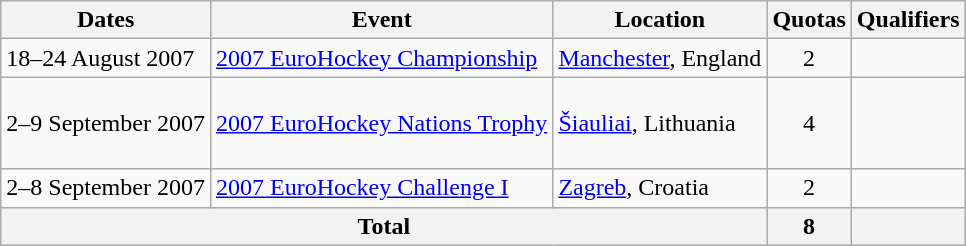<table class=wikitable>
<tr>
<th>Dates</th>
<th>Event</th>
<th>Location</th>
<th>Quotas</th>
<th>Qualifiers</th>
</tr>
<tr>
<td>18–24 August 2007</td>
<td><a href='#'>2007 EuroHockey Championship</a></td>
<td><a href='#'>Manchester</a>, England</td>
<td align=center>2</td>
<td><br></td>
</tr>
<tr>
<td>2–9 September 2007</td>
<td><a href='#'>2007 EuroHockey Nations Trophy</a></td>
<td><a href='#'>Šiauliai</a>, Lithuania</td>
<td align=center>4</td>
<td><br><br> <br>  </td>
</tr>
<tr>
<td>2–8 September 2007</td>
<td><a href='#'>2007 EuroHockey Challenge I</a></td>
<td><a href='#'>Zagreb</a>, Croatia</td>
<td align=center>2</td>
<td><br></td>
</tr>
<tr>
<th colspan="3">Total</th>
<th>8</th>
<th></th>
</tr>
</table>
